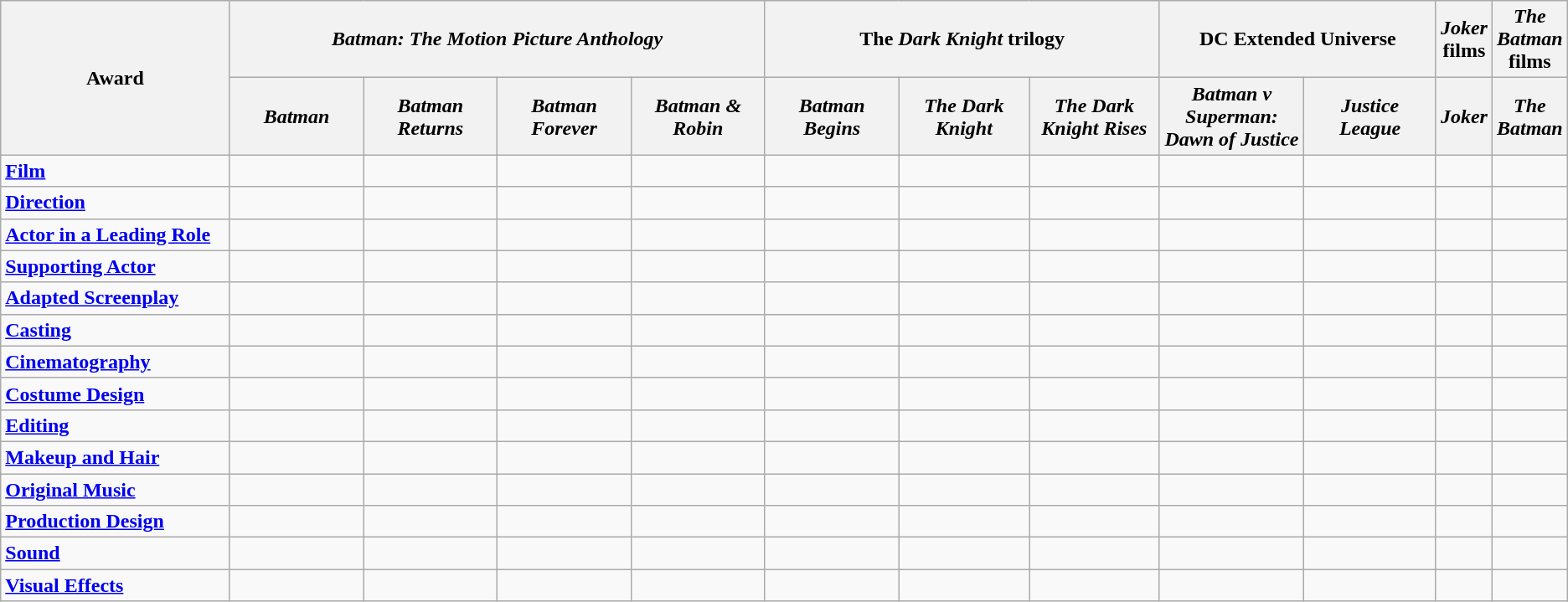<table class="wikitable" style="margin:left;">
<tr>
<th style="width:214px;" rowspan="2">Award</th>
<th colspan="4"><em>Batman: The Motion Picture Anthology</em></th>
<th colspan="3">The <em>Dark Knight</em> trilogy</th>
<th colspan="2">DC Extended Universe</th>
<th><em>Joker</em> films</th>
<th><em>The Batman</em> films</th>
</tr>
<tr>
<th style="width:130px;"><em>Batman</em></th>
<th style="width:130px;"><em>Batman Returns</em></th>
<th style="width:130px;"><em>Batman Forever</em></th>
<th style="width:130px;"><em>Batman & Robin</em></th>
<th style="width:130px;"><em>Batman Begins</em></th>
<th style="width:130px;"><em>The Dark Knight</em></th>
<th style="width:130px;"><em>The Dark Knight Rises</em></th>
<th style="width:130px;"><em>Batman v Superman: Dawn of Justice</em></th>
<th style="width:130px;"><em>Justice League</em></th>
<th><em>Joker</em></th>
<th><em>The Batman</em></th>
</tr>
<tr>
<td><a href='#'><strong>Film</strong></a></td>
<td></td>
<td></td>
<td></td>
<td></td>
<td></td>
<td></td>
<td></td>
<td></td>
<td></td>
<td></td>
<td></td>
</tr>
<tr>
<td><a href='#'><strong>Direction</strong></a></td>
<td></td>
<td></td>
<td></td>
<td></td>
<td></td>
<td></td>
<td></td>
<td></td>
<td></td>
<td></td>
<td></td>
</tr>
<tr>
<td><a href='#'><strong>Actor in a Leading Role</strong></a></td>
<td></td>
<td></td>
<td></td>
<td></td>
<td></td>
<td></td>
<td></td>
<td></td>
<td></td>
<td></td>
<td></td>
</tr>
<tr>
<td><a href='#'><strong>Supporting Actor</strong></a></td>
<td></td>
<td></td>
<td></td>
<td></td>
<td></td>
<td></td>
<td></td>
<td></td>
<td></td>
<td></td>
<td></td>
</tr>
<tr>
<td><a href='#'><strong>Adapted Screenplay</strong></a></td>
<td></td>
<td></td>
<td></td>
<td></td>
<td></td>
<td></td>
<td></td>
<td></td>
<td></td>
<td></td>
<td></td>
</tr>
<tr>
<td><a href='#'><strong>Casting</strong></a></td>
<td></td>
<td></td>
<td></td>
<td></td>
<td></td>
<td></td>
<td></td>
<td></td>
<td></td>
<td></td>
<td></td>
</tr>
<tr>
<td><a href='#'><strong>Cinematography</strong></a></td>
<td></td>
<td></td>
<td></td>
<td></td>
<td></td>
<td></td>
<td></td>
<td></td>
<td></td>
<td></td>
<td></td>
</tr>
<tr>
<td><a href='#'><strong>Costume Design</strong></a></td>
<td></td>
<td></td>
<td></td>
<td></td>
<td></td>
<td></td>
<td></td>
<td></td>
<td></td>
<td></td>
<td></td>
</tr>
<tr>
<td><a href='#'><strong>Editing</strong></a></td>
<td></td>
<td></td>
<td></td>
<td></td>
<td></td>
<td></td>
<td></td>
<td></td>
<td></td>
<td></td>
<td></td>
</tr>
<tr>
<td><a href='#'><strong>Makeup and Hair</strong></a></td>
<td></td>
<td></td>
<td></td>
<td></td>
<td></td>
<td></td>
<td></td>
<td></td>
<td></td>
<td></td>
<td></td>
</tr>
<tr>
<td><a href='#'><strong>Original Music</strong></a></td>
<td></td>
<td></td>
<td></td>
<td></td>
<td></td>
<td></td>
<td></td>
<td></td>
<td></td>
<td></td>
<td></td>
</tr>
<tr>
<td><a href='#'><strong>Production Design</strong></a></td>
<td></td>
<td></td>
<td></td>
<td></td>
<td></td>
<td></td>
<td></td>
<td></td>
<td></td>
<td></td>
<td></td>
</tr>
<tr>
<td><a href='#'><strong>Sound</strong></a></td>
<td></td>
<td></td>
<td></td>
<td></td>
<td></td>
<td></td>
<td></td>
<td></td>
<td></td>
<td></td>
<td></td>
</tr>
<tr>
<td><a href='#'><strong>Visual Effects</strong></a></td>
<td></td>
<td></td>
<td></td>
<td></td>
<td></td>
<td></td>
<td></td>
<td></td>
<td></td>
<td></td>
<td></td>
</tr>
</table>
